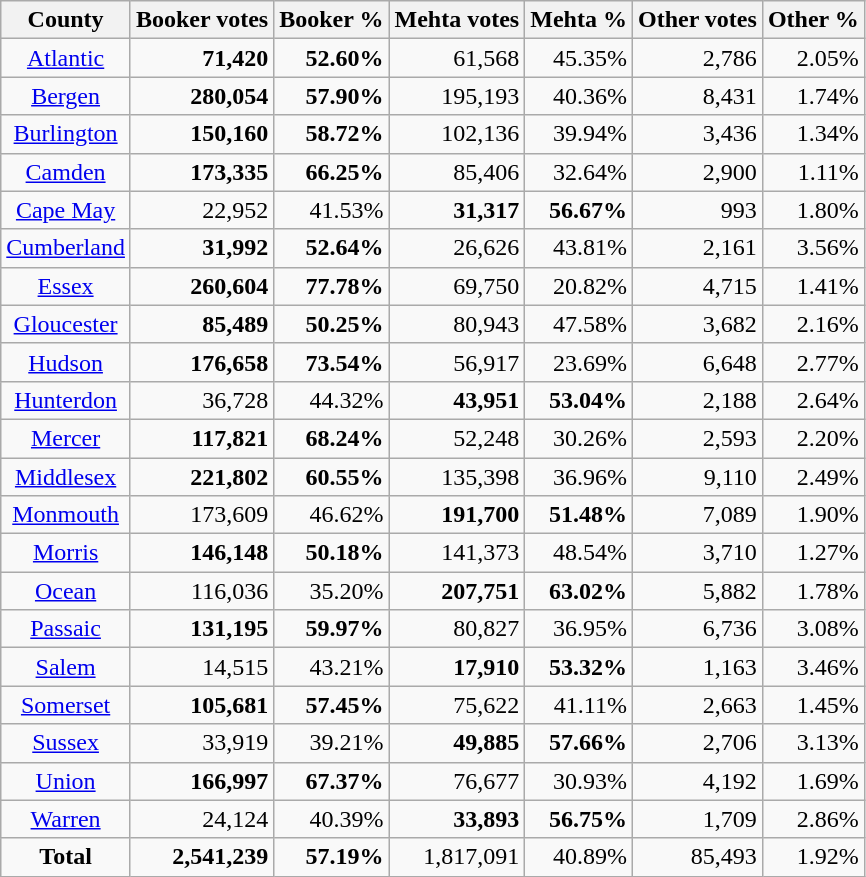<table class="wikitable sortable" style="text-align:right">
<tr>
<th>County</th>
<th>Booker votes</th>
<th>Booker %</th>
<th>Mehta votes</th>
<th>Mehta %</th>
<th>Other votes</th>
<th>Other %</th>
</tr>
<tr>
<td align="center" ><a href='#'>Atlantic</a></td>
<td><strong>71,420</strong></td>
<td><strong>52.60%</strong></td>
<td>61,568</td>
<td>45.35%</td>
<td>2,786</td>
<td>2.05%</td>
</tr>
<tr>
<td align="center" ><a href='#'>Bergen</a></td>
<td><strong>280,054</strong></td>
<td><strong>57.90%</strong></td>
<td>195,193</td>
<td>40.36%</td>
<td>8,431</td>
<td>1.74%</td>
</tr>
<tr>
<td align="center" ><a href='#'>Burlington</a></td>
<td><strong>150,160</strong></td>
<td><strong>58.72%</strong></td>
<td>102,136</td>
<td>39.94%</td>
<td>3,436</td>
<td>1.34%</td>
</tr>
<tr>
<td align="center" ><a href='#'>Camden</a></td>
<td><strong>173,335</strong></td>
<td><strong>66.25%</strong></td>
<td>85,406</td>
<td>32.64%</td>
<td>2,900</td>
<td>1.11%</td>
</tr>
<tr>
<td align="center" ><a href='#'>Cape May</a></td>
<td>22,952</td>
<td>41.53%</td>
<td><strong>31,317</strong></td>
<td><strong>56.67%</strong></td>
<td>993</td>
<td>1.80%</td>
</tr>
<tr>
<td align="center" ><a href='#'>Cumberland</a></td>
<td><strong>31,992</strong></td>
<td><strong>52.64%</strong></td>
<td>26,626</td>
<td>43.81%</td>
<td>2,161</td>
<td>3.56%</td>
</tr>
<tr>
<td align="center" ><a href='#'>Essex</a></td>
<td><strong>260,604</strong></td>
<td><strong>77.78%</strong></td>
<td>69,750</td>
<td>20.82%</td>
<td>4,715</td>
<td>1.41%</td>
</tr>
<tr>
<td align="center" ><a href='#'>Gloucester</a></td>
<td><strong>85,489</strong></td>
<td><strong>50.25%</strong></td>
<td>80,943</td>
<td>47.58%</td>
<td>3,682</td>
<td>2.16%</td>
</tr>
<tr>
<td align="center" ><a href='#'>Hudson</a></td>
<td><strong>176,658</strong></td>
<td><strong>73.54%</strong></td>
<td>56,917</td>
<td>23.69%</td>
<td>6,648</td>
<td>2.77%</td>
</tr>
<tr>
<td align="center" ><a href='#'>Hunterdon</a></td>
<td>36,728</td>
<td>44.32%</td>
<td><strong>43,951</strong></td>
<td><strong>53.04%</strong></td>
<td>2,188</td>
<td>2.64%</td>
</tr>
<tr>
<td align="center" ><a href='#'>Mercer</a></td>
<td><strong>117,821</strong></td>
<td><strong>68.24%</strong></td>
<td>52,248</td>
<td>30.26%</td>
<td>2,593</td>
<td>2.20%</td>
</tr>
<tr>
<td align="center" ><a href='#'>Middlesex</a></td>
<td><strong>221,802</strong></td>
<td><strong>60.55%</strong></td>
<td>135,398</td>
<td>36.96%</td>
<td>9,110</td>
<td>2.49%</td>
</tr>
<tr>
<td align="center" ><a href='#'>Monmouth</a></td>
<td>173,609</td>
<td>46.62%</td>
<td><strong>191,700</strong></td>
<td><strong>51.48%</strong></td>
<td>7,089</td>
<td>1.90%</td>
</tr>
<tr>
<td align="center" ><a href='#'>Morris</a></td>
<td><strong>146,148</strong></td>
<td><strong>50.18%</strong></td>
<td>141,373</td>
<td>48.54%</td>
<td>3,710</td>
<td>1.27%</td>
</tr>
<tr>
<td align="center" ><a href='#'>Ocean</a></td>
<td>116,036</td>
<td>35.20%</td>
<td><strong>207,751</strong></td>
<td><strong>63.02%</strong></td>
<td>5,882</td>
<td>1.78%</td>
</tr>
<tr>
<td align="center" ><a href='#'>Passaic</a></td>
<td><strong>131,195</strong></td>
<td><strong>59.97%</strong></td>
<td>80,827</td>
<td>36.95%</td>
<td>6,736</td>
<td>3.08%</td>
</tr>
<tr>
<td align="center" ><a href='#'>Salem</a></td>
<td>14,515</td>
<td>43.21%</td>
<td><strong>17,910</strong></td>
<td><strong>53.32%</strong></td>
<td>1,163</td>
<td>3.46%</td>
</tr>
<tr>
<td align="center" ><a href='#'>Somerset</a></td>
<td><strong>105,681</strong></td>
<td><strong>57.45%</strong></td>
<td>75,622</td>
<td>41.11%</td>
<td>2,663</td>
<td>1.45%</td>
</tr>
<tr>
<td align="center" ><a href='#'>Sussex</a></td>
<td>33,919</td>
<td>39.21%</td>
<td><strong>49,885</strong></td>
<td><strong>57.66%</strong></td>
<td>2,706</td>
<td>3.13%</td>
</tr>
<tr>
<td align="center" ><a href='#'>Union</a></td>
<td><strong>166,997</strong></td>
<td><strong>67.37%</strong></td>
<td>76,677</td>
<td>30.93%</td>
<td>4,192</td>
<td>1.69%</td>
</tr>
<tr>
<td align="center" ><a href='#'>Warren</a></td>
<td>24,124</td>
<td>40.39%</td>
<td><strong>33,893</strong></td>
<td><strong>56.75%</strong></td>
<td>1,709</td>
<td>2.86%</td>
</tr>
<tr>
<td align="center" ><strong>Total</strong></td>
<td><strong>2,541,239</strong></td>
<td><strong>57.19%</strong></td>
<td>1,817,091</td>
<td>40.89%</td>
<td>85,493</td>
<td>1.92%</td>
</tr>
</table>
